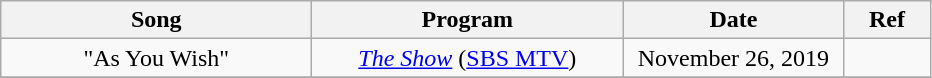<table class="wikitable" style="text-align:center">
<tr>
<th width="200">Song</th>
<th width="200">Program</th>
<th width="140">Date</th>
<th width="50">Ref</th>
</tr>
<tr>
<td>"As You Wish"</td>
<td><em><a href='#'>The Show</a></em> (<a href='#'>SBS MTV</a>)</td>
<td>November 26, 2019</td>
<td></td>
</tr>
<tr>
</tr>
</table>
